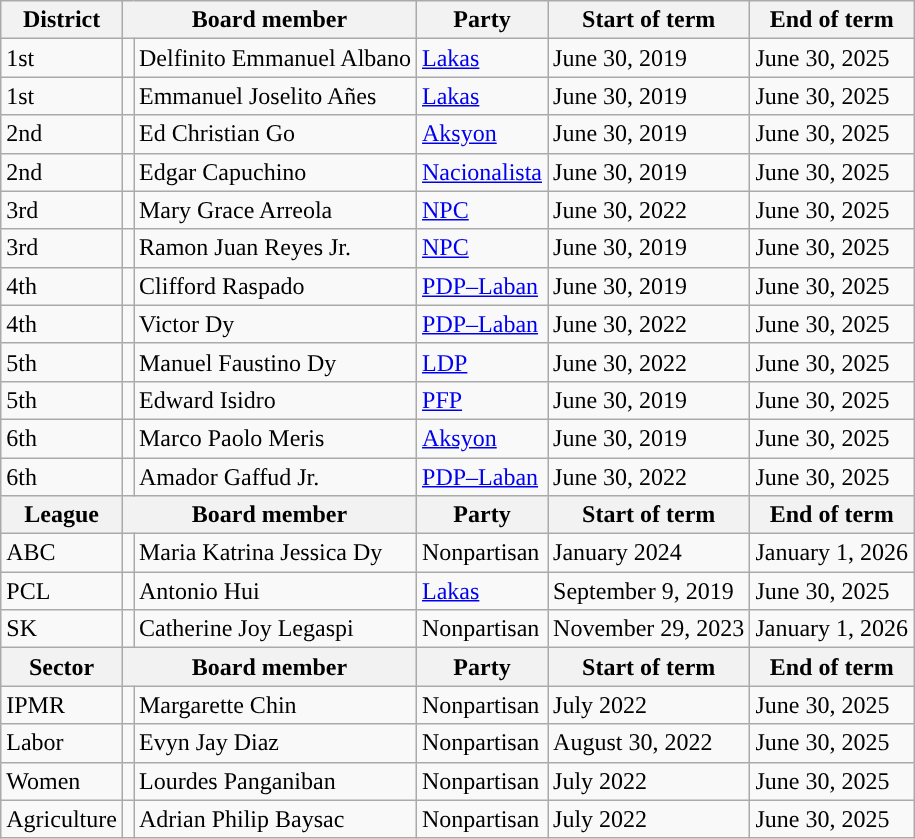<table class="wikitable">
<tr>
<th>District</th>
<th colspan="2">Board member</th>
<th>Party</th>
<th>Start of term</th>
<th>End of term</th>
</tr>
<tr>
<td>1st</td>
<td></td>
<td>Delfinito Emmanuel Albano</td>
<td><a href='#'>Lakas</a></td>
<td>June 30, 2019</td>
<td>June 30, 2025</td>
</tr>
<tr>
<td>1st</td>
<td></td>
<td>Emmanuel Joselito Añes</td>
<td><a href='#'>Lakas</a></td>
<td>June 30, 2019</td>
<td>June 30, 2025</td>
</tr>
<tr>
<td>2nd</td>
<td></td>
<td>Ed Christian Go</td>
<td><a href='#'>Aksyon</a></td>
<td>June 30, 2019</td>
<td>June 30, 2025</td>
</tr>
<tr>
<td>2nd</td>
<td></td>
<td>Edgar Capuchino</td>
<td><a href='#'>Nacionalista</a></td>
<td>June 30, 2019</td>
<td>June 30, 2025</td>
</tr>
<tr>
<td>3rd</td>
<td></td>
<td>Mary Grace Arreola</td>
<td><a href='#'>NPC</a></td>
<td>June 30, 2022</td>
<td>June 30, 2025</td>
</tr>
<tr>
<td>3rd</td>
<td></td>
<td>Ramon Juan Reyes Jr.</td>
<td><a href='#'>NPC</a></td>
<td>June 30, 2019</td>
<td>June 30, 2025</td>
</tr>
<tr>
<td>4th</td>
<td></td>
<td>Clifford Raspado</td>
<td><a href='#'>PDP–Laban</a></td>
<td>June 30, 2019</td>
<td>June 30, 2025</td>
</tr>
<tr>
<td>4th</td>
<td></td>
<td>Victor Dy</td>
<td><a href='#'>PDP–Laban</a></td>
<td>June 30, 2022</td>
<td>June 30, 2025</td>
</tr>
<tr>
<td>5th</td>
<td></td>
<td>Manuel Faustino Dy</td>
<td><a href='#'>LDP</a></td>
<td>June 30, 2022</td>
<td>June 30, 2025</td>
</tr>
<tr>
<td>5th</td>
<td></td>
<td>Edward Isidro</td>
<td><a href='#'>PFP</a></td>
<td>June 30, 2019</td>
<td>June 30, 2025</td>
</tr>
<tr>
<td>6th</td>
<td></td>
<td>Marco Paolo Meris</td>
<td><a href='#'>Aksyon</a></td>
<td>June 30, 2019</td>
<td>June 30, 2025</td>
</tr>
<tr>
<td>6th</td>
<td></td>
<td>Amador Gaffud Jr.</td>
<td><a href='#'>PDP–Laban</a></td>
<td>June 30, 2022</td>
<td>June 30, 2025</td>
</tr>
<tr>
<th>League</th>
<th colspan="2">Board member</th>
<th>Party</th>
<th>Start of term</th>
<th>End of term</th>
</tr>
<tr>
<td>ABC</td>
<td></td>
<td>Maria Katrina Jessica Dy</td>
<td>Nonpartisan</td>
<td>January 2024</td>
<td>January 1, 2026</td>
</tr>
<tr>
<td>PCL</td>
<td></td>
<td>Antonio Hui</td>
<td><a href='#'>Lakas</a></td>
<td>September 9, 2019</td>
<td>June 30, 2025</td>
</tr>
<tr>
<td>SK</td>
<td></td>
<td>Catherine Joy Legaspi</td>
<td>Nonpartisan</td>
<td>November 29, 2023</td>
<td>January 1, 2026</td>
</tr>
<tr>
<th>Sector</th>
<th colspan="2">Board member</th>
<th>Party</th>
<th>Start of term</th>
<th>End of term</th>
</tr>
<tr>
<td>IPMR</td>
<td></td>
<td>Margarette Chin</td>
<td>Nonpartisan</td>
<td>July 2022</td>
<td>June 30, 2025</td>
</tr>
<tr>
<td>Labor</td>
<td></td>
<td>Evyn Jay Diaz</td>
<td>Nonpartisan</td>
<td>August 30, 2022</td>
<td>June 30, 2025</td>
</tr>
<tr>
<td>Women</td>
<td></td>
<td>Lourdes Panganiban</td>
<td>Nonpartisan</td>
<td>July 2022</td>
<td>June 30, 2025</td>
</tr>
<tr>
<td>Agriculture</td>
<td></td>
<td>Adrian Philip Baysac</td>
<td>Nonpartisan</td>
<td>July 2022</td>
<td>June 30, 2025</td>
</tr>
</table>
